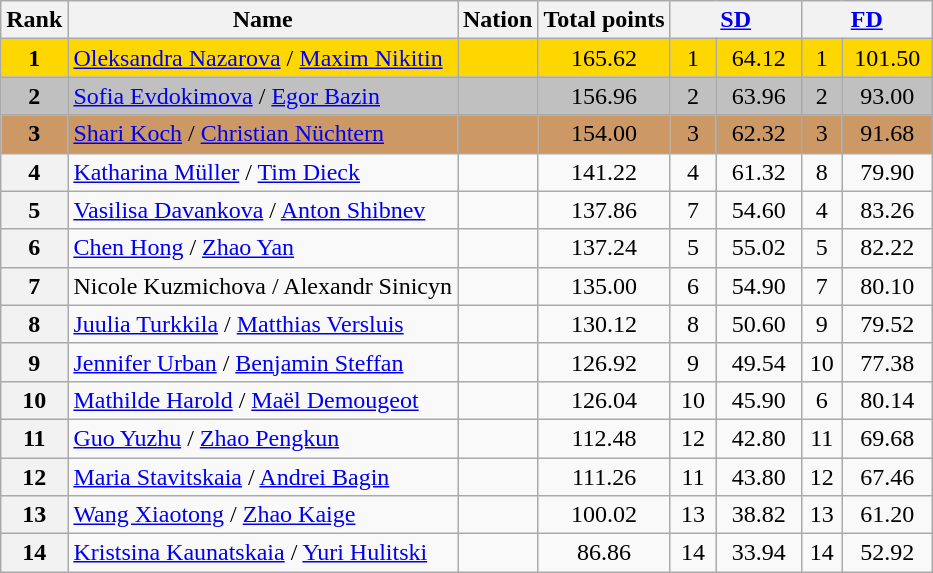<table class="wikitable sortable">
<tr>
<th>Rank</th>
<th>Name</th>
<th>Nation</th>
<th>Total points</th>
<th colspan="2" width="80px"><a href='#'>SD</a></th>
<th colspan="2" width="80px"><a href='#'>FD</a></th>
</tr>
<tr bgcolor="gold">
<td align="center"><strong>1</strong></td>
<td><a href='#'>Oleksandra Nazarova</a> / <a href='#'>Maxim Nikitin</a></td>
<td></td>
<td align="center">165.62</td>
<td align="center">1</td>
<td align="center">64.12</td>
<td align="center">1</td>
<td align="center">101.50</td>
</tr>
<tr bgcolor="silver">
<td align="center"><strong>2</strong></td>
<td><a href='#'>Sofia Evdokimova</a> / <a href='#'>Egor Bazin</a></td>
<td></td>
<td align="center">156.96</td>
<td align="center">2</td>
<td align="center">63.96</td>
<td align="center">2</td>
<td align="center">93.00</td>
</tr>
<tr bgcolor="#cc9966">
<td align="center"><strong>3</strong></td>
<td><a href='#'>Shari Koch</a> / <a href='#'>Christian Nüchtern</a></td>
<td></td>
<td align="center">154.00</td>
<td align="center">3</td>
<td align="center">62.32</td>
<td align="center">3</td>
<td align="center">91.68</td>
</tr>
<tr>
<th>4</th>
<td><a href='#'>Katharina Müller</a> / <a href='#'>Tim Dieck</a></td>
<td></td>
<td align="center">141.22</td>
<td align="center">4</td>
<td align="center">61.32</td>
<td align="center">8</td>
<td align="center">79.90</td>
</tr>
<tr>
<th>5</th>
<td><a href='#'>Vasilisa Davankova</a> / <a href='#'>Anton Shibnev</a></td>
<td></td>
<td align="center">137.86</td>
<td align="center">7</td>
<td align="center">54.60</td>
<td align="center">4</td>
<td align="center">83.26</td>
</tr>
<tr>
<th>6</th>
<td><a href='#'>Chen Hong</a> / <a href='#'>Zhao Yan</a></td>
<td></td>
<td align="center">137.24</td>
<td align="center">5</td>
<td align="center">55.02</td>
<td align="center">5</td>
<td align="center">82.22</td>
</tr>
<tr>
<th>7</th>
<td>Nicole Kuzmichova / Alexandr Sinicyn</td>
<td></td>
<td align="center">135.00</td>
<td align="center">6</td>
<td align="center">54.90</td>
<td align="center">7</td>
<td align="center">80.10</td>
</tr>
<tr>
<th>8</th>
<td><a href='#'>Juulia Turkkila</a> / <a href='#'>Matthias Versluis</a></td>
<td></td>
<td align="center">130.12</td>
<td align="center">8</td>
<td align="center">50.60</td>
<td align="center">9</td>
<td align="center">79.52</td>
</tr>
<tr>
<th>9</th>
<td><a href='#'>Jennifer Urban</a> / <a href='#'>Benjamin Steffan</a></td>
<td></td>
<td align="center">126.92</td>
<td align="center">9</td>
<td align="center">49.54</td>
<td align="center">10</td>
<td align="center">77.38</td>
</tr>
<tr>
<th>10</th>
<td><a href='#'>Mathilde Harold</a> / <a href='#'>Maël Demougeot</a></td>
<td></td>
<td align="center">126.04</td>
<td align="center">10</td>
<td align="center">45.90</td>
<td align="center">6</td>
<td align="center">80.14</td>
</tr>
<tr>
<th>11</th>
<td><a href='#'>Guo Yuzhu</a> / <a href='#'>Zhao Pengkun</a></td>
<td></td>
<td align="center">112.48</td>
<td align="center">12</td>
<td align="center">42.80</td>
<td align="center">11</td>
<td align="center">69.68</td>
</tr>
<tr>
<th>12</th>
<td><a href='#'>Maria Stavitskaia</a> / <a href='#'>Andrei Bagin</a></td>
<td></td>
<td align="center">111.26</td>
<td align="center">11</td>
<td align="center">43.80</td>
<td align="center">12</td>
<td align="center">67.46</td>
</tr>
<tr>
<th>13</th>
<td><a href='#'>Wang Xiaotong</a> / <a href='#'>Zhao Kaige</a></td>
<td></td>
<td align="center">100.02</td>
<td align="center">13</td>
<td align="center">38.82</td>
<td align="center">13</td>
<td align="center">61.20</td>
</tr>
<tr>
<th>14</th>
<td><a href='#'>Kristsina Kaunatskaia</a> / <a href='#'>Yuri Hulitski</a></td>
<td></td>
<td align="center">86.86</td>
<td align="center">14</td>
<td align="center">33.94</td>
<td align="center">14</td>
<td align="center">52.92</td>
</tr>
</table>
